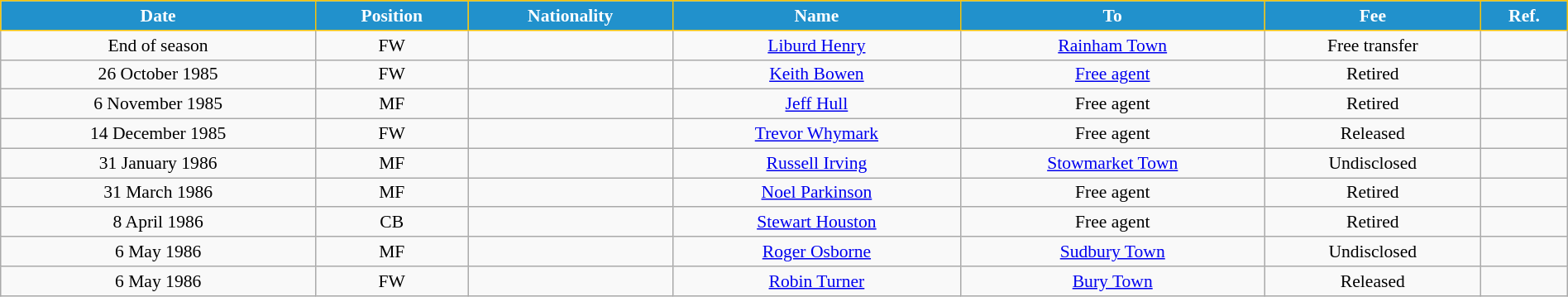<table class="wikitable" style="text-align:center; font-size:90%; width:100%;">
<tr>
<th style="background:#2191CC; color:white; border:1px solid #F7C408; text-align:center;">Date</th>
<th style="background:#2191CC; color:white; border:1px solid #F7C408; text-align:center;">Position</th>
<th style="background:#2191CC; color:white; border:1px solid #F7C408; text-align:center;">Nationality</th>
<th style="background:#2191CC; color:white; border:1px solid #F7C408; text-align:center;">Name</th>
<th style="background:#2191CC; color:white; border:1px solid #F7C408; text-align:center;">To</th>
<th style="background:#2191CC; color:white; border:1px solid #F7C408; text-align:center;">Fee</th>
<th style="background:#2191CC; color:white; border:1px solid #F7C408; text-align:center;">Ref.</th>
</tr>
<tr>
<td>End of season</td>
<td>FW</td>
<td></td>
<td><a href='#'>Liburd Henry</a></td>
<td> <a href='#'>Rainham Town</a></td>
<td>Free transfer</td>
<td></td>
</tr>
<tr>
<td>26 October 1985</td>
<td>FW</td>
<td></td>
<td><a href='#'>Keith Bowen</a></td>
<td><a href='#'>Free agent</a></td>
<td>Retired</td>
<td></td>
</tr>
<tr>
<td>6 November 1985</td>
<td>MF</td>
<td></td>
<td><a href='#'>Jeff Hull</a></td>
<td>Free agent</td>
<td>Retired</td>
<td></td>
</tr>
<tr>
<td>14 December 1985</td>
<td>FW</td>
<td></td>
<td><a href='#'>Trevor Whymark</a></td>
<td>Free agent</td>
<td>Released</td>
<td></td>
</tr>
<tr>
<td>31 January 1986</td>
<td>MF</td>
<td></td>
<td><a href='#'>Russell Irving</a></td>
<td> <a href='#'>Stowmarket Town</a></td>
<td>Undisclosed</td>
<td></td>
</tr>
<tr>
<td>31 March 1986</td>
<td>MF</td>
<td></td>
<td><a href='#'>Noel Parkinson</a></td>
<td>Free agent</td>
<td>Retired</td>
<td></td>
</tr>
<tr>
<td>8 April 1986</td>
<td>CB</td>
<td></td>
<td><a href='#'>Stewart Houston</a></td>
<td>Free agent</td>
<td>Retired</td>
<td></td>
</tr>
<tr>
<td>6 May 1986</td>
<td>MF</td>
<td></td>
<td><a href='#'>Roger Osborne</a></td>
<td> <a href='#'>Sudbury Town</a></td>
<td>Undisclosed</td>
<td></td>
</tr>
<tr>
<td>6 May 1986</td>
<td>FW</td>
<td></td>
<td><a href='#'>Robin Turner</a></td>
<td> <a href='#'>Bury Town</a></td>
<td>Released</td>
<td></td>
</tr>
</table>
